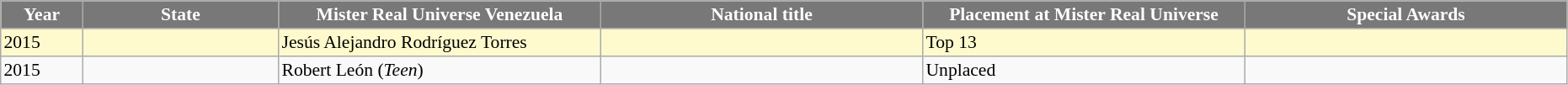<table class="sortable" border="5" cellpadding="2" cellspacing="0" align=" 0 1em 0 0" style="background: #f9f9f9; border: 1px #aaa solid; border-collapse: collapse; font-size: 90%">
<tr>
<th width="60" style="background-color:#787878;color:#FFFFFF;">Year</th>
<th width="150" style="background-color:#787878;color:#FFFFFF;">State</th>
<th width="250" style="background-color:#787878;color:#FFFFFF;">Mister Real Universe Venezuela</th>
<th width="250" style="background-color:#787878;color:#FFFFFF;">National title</th>
<th width="250" style="background-color:#787878;color:#FFFFFF;">Placement at Mister Real Universe</th>
<th width="250" style="background-color:#787878;color:#FFFFFF;">Special Awards</th>
</tr>
<tr bgcolor="#FFFACD">
<td>2015</td>
<td></td>
<td>Jesús Alejandro Rodríguez Torres</td>
<td></td>
<td>Top 13</td>
<td></td>
</tr>
<tr>
<td>2015</td>
<td></td>
<td>Robert León (<em>Teen</em>)</td>
<td></td>
<td>Unplaced</td>
<td></td>
</tr>
</table>
